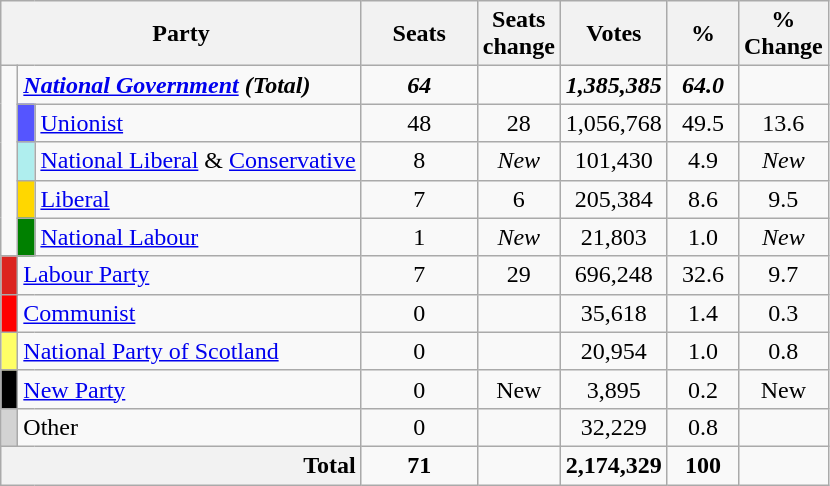<table class="wikitable sortable">
<tr>
<th style="width:200px" colspan=3>Party</th>
<th style="width:70px;">Seats</th>
<th style="width:40px;">Seats change</th>
<th style="width:40px;">Votes</th>
<th style="width:40px;">%</th>
<th style="width:40px;">% Change</th>
</tr>
<tr>
<td rowspan=5> </td>
<td colspan=2><strong><em><a href='#'>National Government</a> (Total)</em></strong></td>
<td align=center><strong><em>64</em></strong></td>
<td align=center></td>
<td align=center><strong><em>1,385,385</em></strong></td>
<td align=center><strong><em>64.0</em></strong></td>
<td align=center></td>
</tr>
<tr>
<td style="background-color:#5555FF"> </td>
<td><a href='#'>Unionist</a></td>
<td align="center">48</td>
<td align="center">28</td>
<td align="center">1,056,768</td>
<td align="center">49.5</td>
<td align="center">13.6</td>
</tr>
<tr>
<td style="background-color:#AFEEEE"> </td>
<td><a href='#'>National Liberal</a> & <a href='#'>Conservative</a></td>
<td align="center">8</td>
<td align="center"><em>New</em></td>
<td align="center">101,430</td>
<td align="center">4.9</td>
<td align="center"><em>New</em></td>
</tr>
<tr>
<td style="background-color:#FFD700"> </td>
<td><a href='#'>Liberal</a></td>
<td align="center">7</td>
<td align="center">6</td>
<td align="center">205,384</td>
<td align="center">8.6</td>
<td align="center">9.5</td>
</tr>
<tr>
<td style="background-color:#008000"> </td>
<td><a href='#'>National Labour</a></td>
<td align="center">1</td>
<td align="center"><em>New</em></td>
<td align="center">21,803</td>
<td align="center">1.0</td>
<td align="center"><em>New</em></td>
</tr>
<tr>
<td style="background-color:#DC241f"> </td>
<td colspan=2><a href='#'>Labour Party</a></td>
<td align=center>7</td>
<td align=center>29</td>
<td align=center>696,248</td>
<td align=center>32.6</td>
<td align=center>9.7</td>
</tr>
<tr>
<td style="background-color:#FF0000"> </td>
<td colspan=2><a href='#'>Communist</a></td>
<td align=center>0</td>
<td align=center></td>
<td align=center>35,618</td>
<td align=center>1.4</td>
<td align=center>0.3</td>
</tr>
<tr>
<td style="background-color:#FFFF66"> </td>
<td colspan=2><a href='#'>National Party of Scotland</a></td>
<td align=center>0</td>
<td align=center></td>
<td align=center>20,954</td>
<td align=center>1.0</td>
<td align=center>0.8</td>
</tr>
<tr>
<td style="background-color:#000000"> </td>
<td colspan=2><a href='#'>New Party</a></td>
<td align=center>0</td>
<td align=center>New</td>
<td align=center>3,895</td>
<td align=center>0.2</td>
<td align=center>New</td>
</tr>
<tr>
<td style="background-color:#D3D3D3"> </td>
<td colspan=2>Other</td>
<td align="center">0</td>
<td align="center"></td>
<td align="center">32,229</td>
<td align="center">0.8</td>
<td align="center"></td>
</tr>
<tr>
<th colspan=3 style=text-align:right>Total</th>
<td align=center><strong>71</strong></td>
<td align=center></td>
<td align=center><strong>2,174,329</strong></td>
<td align=center><strong>100</strong></td>
<td align=center></td>
</tr>
</table>
